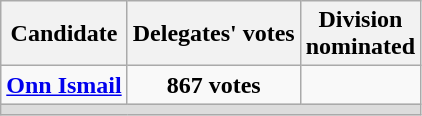<table class=wikitable>
<tr>
<th>Candidate</th>
<th>Delegates' votes</th>
<th>Division<br>nominated</th>
</tr>
<tr>
<td><strong><a href='#'>Onn Ismail</a></strong></td>
<td align=center><strong>867 votes</strong></td>
<td align=center><strong></strong></td>
</tr>
<tr>
<td colspan=3 bgcolor=dcdcdc></td>
</tr>
</table>
